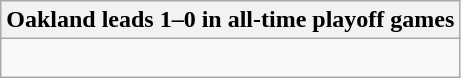<table class="wikitable collapsible collapsed">
<tr>
<th>Oakland leads 1–0 in all-time playoff games</th>
</tr>
<tr>
<td><br></td>
</tr>
</table>
